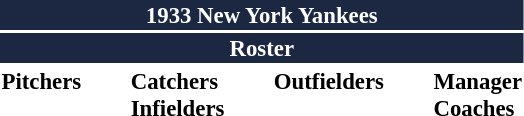<table class="toccolours" style="font-size: 95%;">
<tr>
<th colspan="10" style="background-color: #1c2841; color: white; text-align: center;">1933 New York Yankees</th>
</tr>
<tr>
<td colspan="10" style="background-color: #1c2841; color: white; text-align: center;"><strong>Roster</strong></td>
</tr>
<tr>
<td valign="top"><strong>Pitchers</strong><br>











</td>
<td width="25px"></td>
<td valign="top"><strong>Catchers</strong><br>



<strong>Infielders</strong>






</td>
<td width="25px"></td>
<td valign="top"><strong>Outfielders</strong><br>



</td>
<td width="25px"></td>
<td valign="top"><strong>Manager</strong><br>
<strong>Coaches</strong>



</td>
</tr>
</table>
